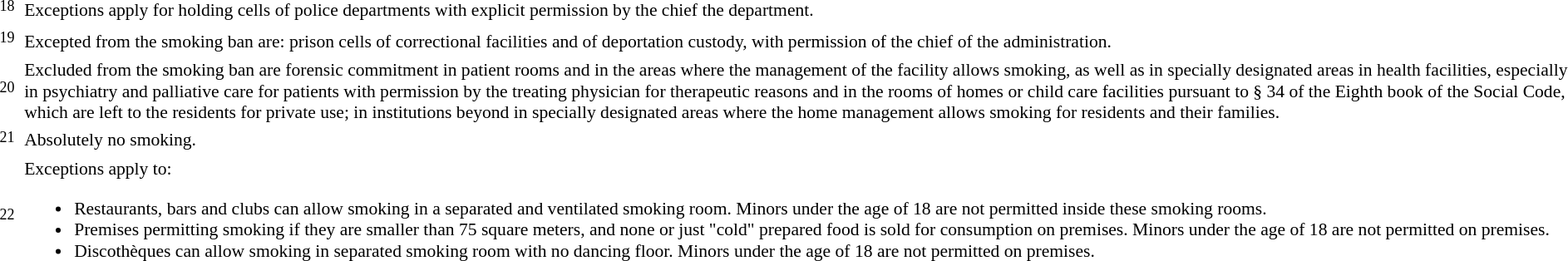<table class="toptextcells" style="font-size: 90%;">
<tr>
<td style="text-align: right; padding-right: 0.33em"><sup>18</sup></td>
<td>Exceptions apply for holding cells of police departments with explicit permission by the chief the department.</td>
</tr>
<tr>
<td style="text-align: right; padding-right: 0.33em"><sup>19</sup></td>
<td>Excepted from the smoking ban are: prison cells of correctional facilities and of deportation custody, with permission of the chief of the administration.</td>
</tr>
<tr>
<td style="text-align: right; padding-right: 0.33em"><sup>20</sup></td>
<td>Excluded from the smoking ban are forensic commitment in patient rooms and in the areas where the management of the facility allows smoking, as well as in specially designated areas in health facilities, especially in psychiatry and palliative care for patients with permission by the treating physician for therapeutic reasons and in the rooms of homes or child care facilities pursuant to § 34 of the Eighth book of the Social Code, which are left to the residents for private use; in institutions beyond in specially designated areas where the home management allows smoking for residents and their families.</td>
</tr>
<tr>
<td style="text-align: right; padding-right: 0.33em"><sup>21</sup></td>
<td>Absolutely no smoking.</td>
</tr>
<tr>
<td style="text-align: right; padding-right: 0.33em"><sup>22</sup></td>
<td>Exceptions apply to:<br><ul><li>Restaurants, bars and clubs can allow smoking in a separated and ventilated smoking room. Minors under the age of 18 are not permitted inside these smoking rooms.</li><li>Premises permitting smoking if they are smaller than 75 square meters, and none or just "cold" prepared food is sold for consumption on premises. Minors under the age of 18 are not permitted on premises.</li><li>Discothèques can allow smoking in separated smoking room with no dancing floor. Minors under the age of 18 are not permitted on premises.</li></ul></td>
</tr>
</table>
